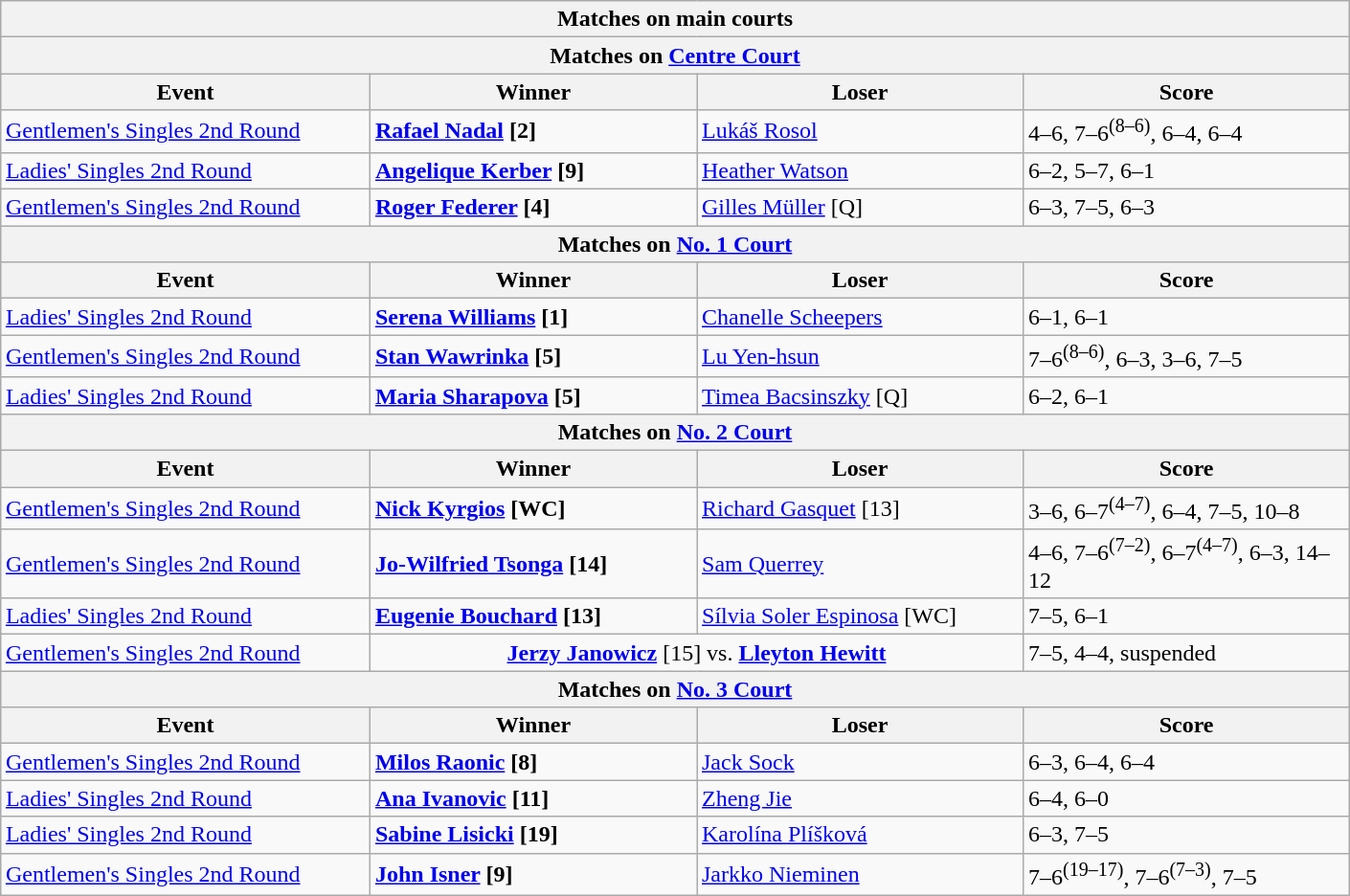<table class="wikitable collapsible uncollapsed" style="margin:auto;">
<tr>
<th colspan="4" style="white-space:nowrap;">Matches on main courts</th>
</tr>
<tr>
<th colspan="4">Matches on <a href='#'>Centre Court</a></th>
</tr>
<tr>
<th width=250>Event</th>
<th width=220>Winner</th>
<th width=220>Loser</th>
<th width=220>Score</th>
</tr>
<tr>
<td><a href='#'>Gentlemen's Singles 2nd Round</a></td>
<td> <strong><a href='#'>Rafael Nadal</a> [2]</strong></td>
<td> <a href='#'>Lukáš Rosol</a></td>
<td>4–6, 7–6<sup>(8–6)</sup>, 6–4, 6–4</td>
</tr>
<tr>
<td><a href='#'>Ladies' Singles 2nd Round</a></td>
<td> <strong><a href='#'>Angelique Kerber</a> [9]</strong></td>
<td> <a href='#'>Heather Watson</a></td>
<td>6–2, 5–7, 6–1</td>
</tr>
<tr>
<td><a href='#'>Gentlemen's Singles 2nd Round</a></td>
<td> <strong><a href='#'>Roger Federer</a> [4]</strong></td>
<td> <a href='#'>Gilles Müller</a> [Q]</td>
<td>6–3, 7–5, 6–3</td>
</tr>
<tr>
<th colspan="4">Matches on <a href='#'>No. 1 Court</a></th>
</tr>
<tr>
<th width=250>Event</th>
<th width=220>Winner</th>
<th width=220>Loser</th>
<th width=220>Score</th>
</tr>
<tr>
<td><a href='#'>Ladies' Singles 2nd Round</a></td>
<td> <strong><a href='#'>Serena Williams</a> [1]</strong></td>
<td> <a href='#'>Chanelle Scheepers</a></td>
<td>6–1, 6–1</td>
</tr>
<tr>
<td><a href='#'>Gentlemen's Singles 2nd Round</a></td>
<td> <strong><a href='#'>Stan Wawrinka</a> [5]</strong></td>
<td> <a href='#'>Lu Yen-hsun</a></td>
<td>7–6<sup>(8–6)</sup>, 6–3, 3–6, 7–5</td>
</tr>
<tr>
<td><a href='#'>Ladies' Singles 2nd Round</a></td>
<td> <strong><a href='#'>Maria Sharapova</a> [5]</strong></td>
<td> <a href='#'>Timea Bacsinszky</a> [Q]</td>
<td>6–2, 6–1</td>
</tr>
<tr>
<th colspan="4">Matches on <a href='#'>No. 2 Court</a></th>
</tr>
<tr>
<th width=250>Event</th>
<th width=220>Winner</th>
<th width=220>Loser</th>
<th width=220>Score</th>
</tr>
<tr>
<td><a href='#'>Gentlemen's Singles 2nd Round</a></td>
<td> <strong><a href='#'>Nick Kyrgios</a> [WC]</strong></td>
<td> <a href='#'>Richard Gasquet</a> [13]</td>
<td>3–6, 6–7<sup>(4–7)</sup>, 6–4, 7–5, 10–8</td>
</tr>
<tr>
<td><a href='#'>Gentlemen's Singles 2nd Round</a></td>
<td> <strong><a href='#'>Jo-Wilfried Tsonga</a> [14]</strong></td>
<td> <a href='#'>Sam Querrey</a></td>
<td>4–6, 7–6<sup>(7–2)</sup>, 6–7<sup>(4–7)</sup>, 6–3, 14–12</td>
</tr>
<tr>
<td><a href='#'>Ladies' Singles 2nd Round</a></td>
<td> <strong><a href='#'>Eugenie Bouchard</a> [13]</strong></td>
<td> <a href='#'>Sílvia Soler Espinosa</a> [WC]</td>
<td>7–5, 6–1</td>
</tr>
<tr>
<td><a href='#'>Gentlemen's Singles 2nd Round</a></td>
<td style="text-align:center;" colspan="2"> <strong><a href='#'>Jerzy Janowicz</a></strong> [15] vs.  <strong><a href='#'>Lleyton Hewitt</a></strong></td>
<td>7–5, 4–4, suspended</td>
</tr>
<tr>
<th colspan="4">Matches on <a href='#'>No. 3 Court</a></th>
</tr>
<tr>
<th width=250>Event</th>
<th width=220>Winner</th>
<th width=220>Loser</th>
<th width=220>Score</th>
</tr>
<tr>
<td><a href='#'>Gentlemen's Singles 2nd Round</a></td>
<td> <strong><a href='#'>Milos Raonic</a> [8]</strong></td>
<td> <a href='#'>Jack Sock</a></td>
<td>6–3, 6–4, 6–4</td>
</tr>
<tr>
<td><a href='#'>Ladies' Singles 2nd Round</a></td>
<td> <strong><a href='#'>Ana Ivanovic</a> [11]</strong></td>
<td> <a href='#'>Zheng Jie</a></td>
<td>6–4, 6–0</td>
</tr>
<tr>
<td><a href='#'>Ladies' Singles 2nd Round</a></td>
<td> <strong><a href='#'>Sabine Lisicki</a> [19]</strong></td>
<td> <a href='#'>Karolína Plíšková</a></td>
<td>6–3, 7–5</td>
</tr>
<tr>
<td><a href='#'>Gentlemen's Singles 2nd Round</a></td>
<td> <strong><a href='#'>John Isner</a> [9]</strong></td>
<td> <a href='#'>Jarkko Nieminen</a></td>
<td>7–6<sup>(19–17)</sup>, 7–6<sup>(7–3)</sup>, 7–5</td>
</tr>
</table>
